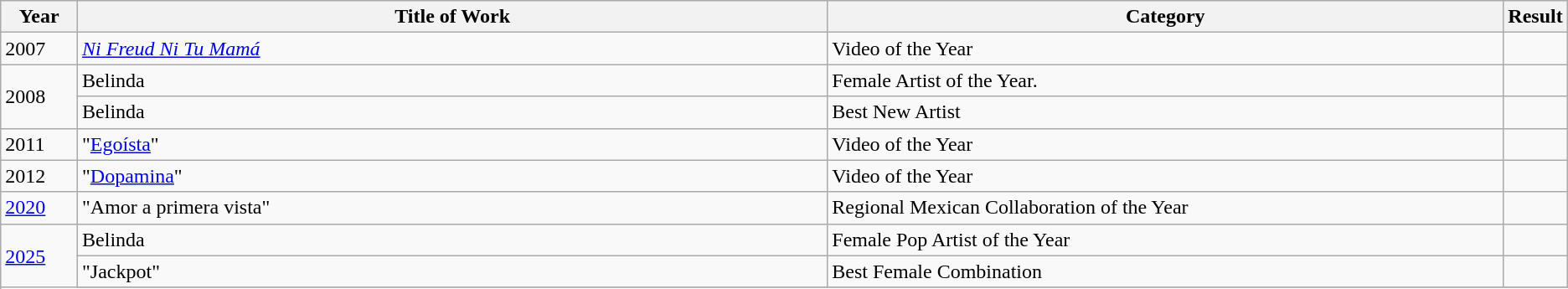<table class="wikitable" style="table-layout: fixed;">
<tr>
<th style="width:5%;">Year</th>
<th style="width:50%;">Title of Work</th>
<th style="width:50%;">Category</th>
<th style="width:10%;">Result</th>
</tr>
<tr>
<td>2007</td>
<td><em><a href='#'>Ni Freud Ni Tu Mamá</a></em></td>
<td>Video of the Year</td>
<td></td>
</tr>
<tr>
<td rowspan=2>2008</td>
<td>Belinda</td>
<td>Female Artist of the Year.</td>
<td></td>
</tr>
<tr>
<td>Belinda</td>
<td>Best New Artist</td>
<td></td>
</tr>
<tr>
<td>2011</td>
<td>"<a href='#'>Egoísta</a>"</td>
<td>Video of the Year</td>
<td></td>
</tr>
<tr>
<td>2012</td>
<td>"<a href='#'>Dopamina</a>"</td>
<td>Video of the Year</td>
<td></td>
</tr>
<tr>
<td><a href='#'>2020</a></td>
<td>"Amor a primera vista" </td>
<td>Regional Mexican Collaboration of the Year</td>
<td></td>
</tr>
<tr>
<td rowspan="3"><a href='#'>2025</a></td>
<td>Belinda</td>
<td>Female Pop Artist of the Year</td>
<td></td>
</tr>
<tr>
<td>"Jackpot" </td>
<td>Best Female Combination</td>
<td></td>
</tr>
<tr>
</tr>
</table>
